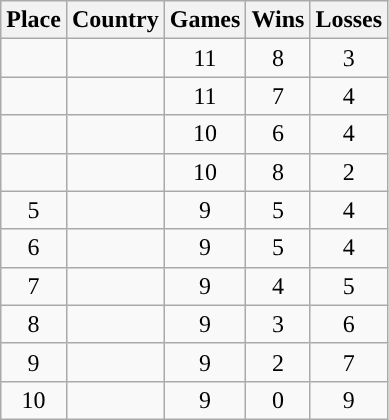<table class="wikitable" style="text-align:center;">
<tr>
<th>Place</th>
<th>Country</th>
<th>Games</th>
<th>Wins</th>
<th>Losses</th>
</tr>
<tr>
<td></td>
<td align=left></td>
<td>11</td>
<td>8</td>
<td>3</td>
</tr>
<tr>
<td></td>
<td align=left></td>
<td>11</td>
<td>7</td>
<td>4</td>
</tr>
<tr>
<td></td>
<td align=left></td>
<td>10</td>
<td>6</td>
<td>4</td>
</tr>
<tr>
<td></td>
<td align=left></td>
<td>10</td>
<td>8</td>
<td>2</td>
</tr>
<tr>
<td>5</td>
<td align=left></td>
<td>9</td>
<td>5</td>
<td>4</td>
</tr>
<tr>
<td>6</td>
<td align=left></td>
<td>9</td>
<td>5</td>
<td>4</td>
</tr>
<tr>
<td>7</td>
<td align=left></td>
<td>9</td>
<td>4</td>
<td>5</td>
</tr>
<tr>
<td>8</td>
<td align=left></td>
<td>9</td>
<td>3</td>
<td>6</td>
</tr>
<tr>
<td>9</td>
<td align=left></td>
<td>9</td>
<td>2</td>
<td>7</td>
</tr>
<tr>
<td>10</td>
<td align=left></td>
<td>9</td>
<td>0</td>
<td>9</td>
</tr>
</table>
